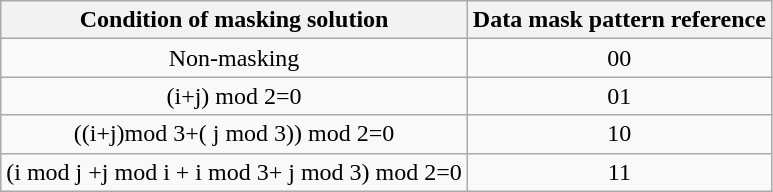<table class="wikitable" border="1" style="text-align:center">
<tr>
<th>Condition of masking solution</th>
<th>Data mask pattern reference</th>
</tr>
<tr>
<td>Non-masking</td>
<td>00</td>
</tr>
<tr>
<td>(i+j) mod 2=0</td>
<td>01</td>
</tr>
<tr>
<td>((i+j)mod 3+( j mod 3)) mod 2=0</td>
<td>10</td>
</tr>
<tr>
<td>(i mod j +j mod i + i mod 3+ j mod 3) mod 2=0</td>
<td>11</td>
</tr>
</table>
